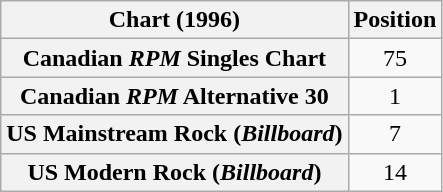<table class="wikitable sortable plainrowheaders">
<tr>
<th>Chart (1996)</th>
<th>Position</th>
</tr>
<tr>
<th scope="row">Canadian <em>RPM</em> Singles Chart</th>
<td align="center">75</td>
</tr>
<tr>
<th scope="row">Canadian <em>RPM</em> Alternative 30</th>
<td align="center">1</td>
</tr>
<tr>
<th scope="row">US Mainstream Rock (<em>Billboard</em>)</th>
<td align="center">7</td>
</tr>
<tr>
<th scope="row">US Modern Rock (<em>Billboard</em>)</th>
<td align="center">14</td>
</tr>
</table>
